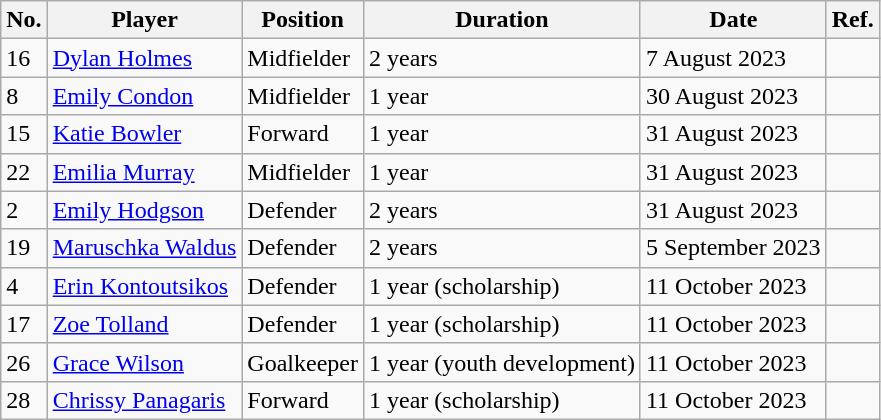<table class="wikitable">
<tr>
<th>No.</th>
<th>Player</th>
<th>Position</th>
<th>Duration</th>
<th>Date</th>
<th>Ref.</th>
</tr>
<tr>
<td>16</td>
<td><a href='#'>Dylan Holmes</a></td>
<td>Midfielder</td>
<td>2 years</td>
<td>7 August 2023</td>
<td></td>
</tr>
<tr>
<td>8</td>
<td><a href='#'>Emily Condon</a></td>
<td>Midfielder</td>
<td>1 year</td>
<td>30 August 2023</td>
<td></td>
</tr>
<tr>
<td>15</td>
<td><a href='#'>Katie Bowler</a></td>
<td>Forward</td>
<td>1 year</td>
<td>31 August 2023</td>
<td></td>
</tr>
<tr>
<td>22</td>
<td><a href='#'>Emilia Murray</a></td>
<td>Midfielder</td>
<td>1 year</td>
<td>31 August 2023</td>
<td></td>
</tr>
<tr>
<td>2</td>
<td><a href='#'>Emily Hodgson</a></td>
<td>Defender</td>
<td>2 years</td>
<td>31 August 2023</td>
<td></td>
</tr>
<tr>
<td>19</td>
<td> <a href='#'>Maruschka Waldus</a></td>
<td>Defender</td>
<td>2 years</td>
<td>5 September 2023</td>
<td></td>
</tr>
<tr>
<td>4</td>
<td><a href='#'>Erin Kontoutsikos</a></td>
<td>Defender</td>
<td>1 year (scholarship)</td>
<td>11 October 2023</td>
<td></td>
</tr>
<tr>
<td>17</td>
<td><a href='#'>Zoe Tolland</a></td>
<td>Defender</td>
<td>1 year (scholarship)</td>
<td>11 October 2023</td>
<td></td>
</tr>
<tr>
<td>26</td>
<td><a href='#'>Grace Wilson</a></td>
<td>Goalkeeper</td>
<td>1 year (youth development)</td>
<td>11 October 2023</td>
<td></td>
</tr>
<tr>
<td>28</td>
<td><a href='#'>Chrissy Panagaris</a></td>
<td>Forward</td>
<td>1 year (scholarship)</td>
<td>11 October 2023</td>
<td></td>
</tr>
</table>
